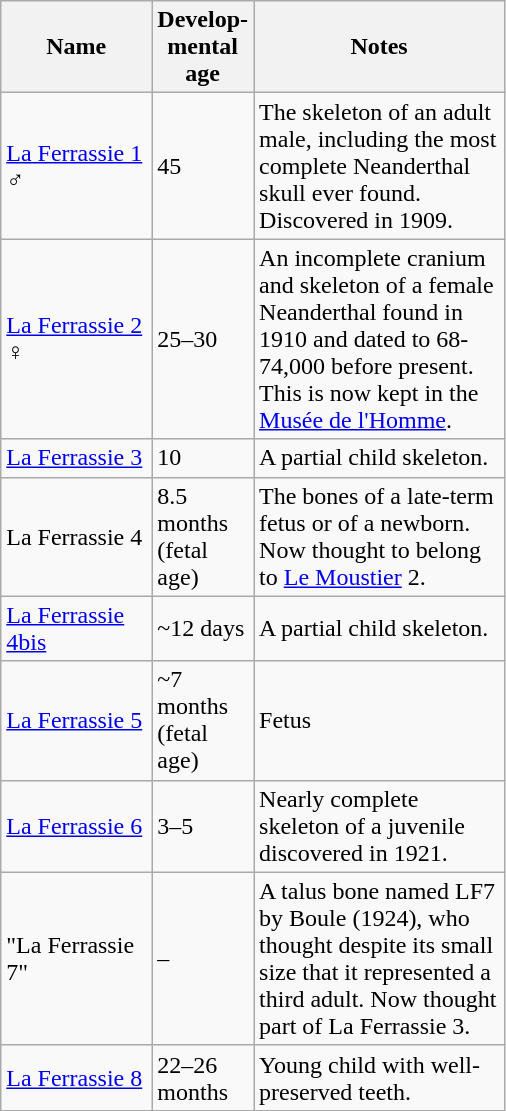<table class="wikitable">
<tr>
<th style="width: 70pt;">Name</th>
<th style="width: 40pt;">Develop-<br>mental age</th>
<th style="width: 120pt;">Notes</th>
</tr>
<tr>
<td><a href='#'>La Ferrassie 1</a> ♂</td>
<td>45</td>
<td>The skeleton of an adult male, including the most complete Neanderthal skull ever found. Discovered in 1909.</td>
</tr>
<tr>
<td><a href='#'>La Ferrassie 2</a> ♀</td>
<td>25–30</td>
<td>An incomplete cranium and skeleton of a female Neanderthal found in 1910 and dated to 68-74,000 before present.  This is now kept in the <a href='#'>Musée de l'Homme</a>.</td>
</tr>
<tr>
<td><a href='#'>La Ferrassie 3</a></td>
<td>10</td>
<td>A partial child skeleton.</td>
</tr>
<tr>
<td>La Ferrassie 4</td>
<td>8.5 months<br>(fetal age)</td>
<td>The bones of a late-term fetus or of a newborn. Now thought to belong to <a href='#'>Le Moustier</a> 2.</td>
</tr>
<tr>
<td><a href='#'>La Ferrassie 4bis</a></td>
<td>~12 days</td>
<td>A partial child skeleton.</td>
</tr>
<tr>
<td><a href='#'>La Ferrassie 5</a></td>
<td>~7 months<br>(fetal age)</td>
<td>Fetus</td>
</tr>
<tr>
<td><a href='#'>La Ferrassie 6</a></td>
<td>3–5</td>
<td>Nearly complete skeleton of a juvenile discovered in 1921.</td>
</tr>
<tr>
<td>"La Ferrassie 7"</td>
<td>–</td>
<td>A talus bone named LF7 by Boule (1924), who thought despite its small size that it represented a third adult. Now thought part of La Ferrassie 3.</td>
</tr>
<tr>
<td><a href='#'>La Ferrassie 8</a></td>
<td>22–26 months</td>
<td>Young child with well-preserved teeth.</td>
</tr>
</table>
